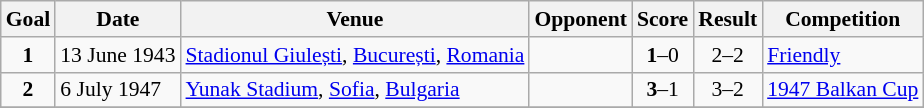<table class="wikitable" style="font-size:90%" align=center>
<tr>
<th>Goal</th>
<th>Date</th>
<th>Venue</th>
<th>Opponent</th>
<th>Score</th>
<th>Result</th>
<th>Competition</th>
</tr>
<tr>
<td style="text-align:center;"><strong>1</strong></td>
<td>13 June 1943</td>
<td><a href='#'>Stadionul Giulești</a>, <a href='#'>București</a>, <a href='#'>Romania</a></td>
<td></td>
<td style="text-align:center;"><strong>1</strong>–0</td>
<td style="text-align:center;">2–2</td>
<td><a href='#'>Friendly</a></td>
</tr>
<tr>
<td style="text-align:center;"><strong>2</strong></td>
<td>6 July 1947</td>
<td><a href='#'>Yunak Stadium</a>, <a href='#'>Sofia</a>, <a href='#'>Bulgaria</a></td>
<td></td>
<td style="text-align:center;"><strong>3</strong>–1</td>
<td style="text-align:center;">3–2</td>
<td><a href='#'>1947 Balkan Cup</a></td>
</tr>
<tr>
</tr>
</table>
